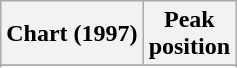<table class="wikitable plainrowheaders sortable">
<tr>
<th scope="col">Chart (1997)</th>
<th scope="col">Peak<br>position</th>
</tr>
<tr>
</tr>
<tr>
</tr>
<tr>
</tr>
</table>
